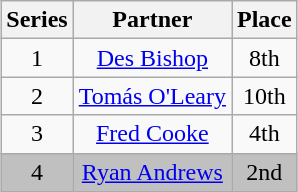<table class="wikitable sortable" style="margin:auto; text-align:center;">
<tr>
<th>Series</th>
<th>Partner</th>
<th>Place</th>
</tr>
<tr>
<td>1</td>
<td><a href='#'>Des Bishop</a></td>
<td>8th</td>
</tr>
<tr>
<td>2</td>
<td><a href='#'>Tomás O'Leary</a></td>
<td>10th</td>
</tr>
<tr>
<td>3</td>
<td><a href='#'>Fred Cooke</a></td>
<td>4th</td>
</tr>
<tr bgcolor="silver">
<td>4</td>
<td><a href='#'>Ryan Andrews</a></td>
<td>2nd</td>
</tr>
</table>
